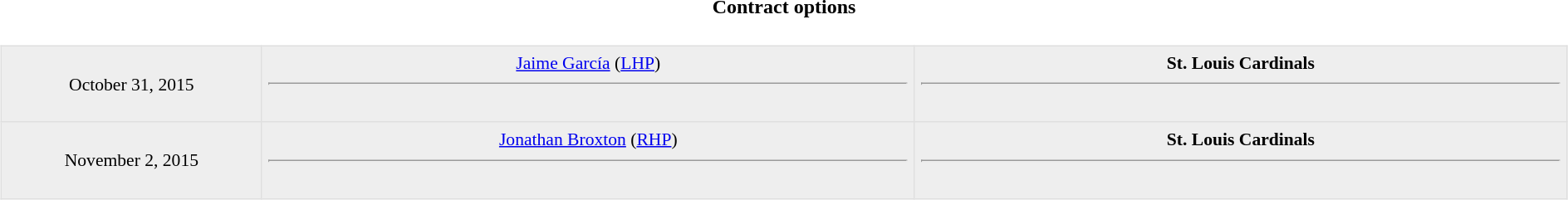<table class="toccolours collapsible collapsed" style="width:100%; background:inherit">
<tr>
<th>Contract options</th>
</tr>
<tr>
<td><br><table border=1 style="border-collapse:collapse; font-size:90%; text-align: center; width: 100%" bordercolor="#DFDFDF"  cellpadding="5">
<tr bgcolor="#eeeeee">
<td style="width:12%">October 31, 2015</td>
<td style="width:30%" valign="top"><a href='#'>Jaime García</a> (<a href='#'>LHP</a>)<hr><br></td>
<td style="width:30%" valign="top"><strong>St. Louis Cardinals</strong><hr><br></td>
</tr>
<tr bgcolor="#eeeeee">
<td style="width:12%">November 2, 2015</td>
<td style="width:30%" valign="top"><a href='#'>Jonathan Broxton</a> (<a href='#'>RHP</a>)<hr><br></td>
<td style="width:30%" valign="top"><strong>St. Louis Cardinals</strong><hr><br></td>
</tr>
</table>
</td>
</tr>
</table>
